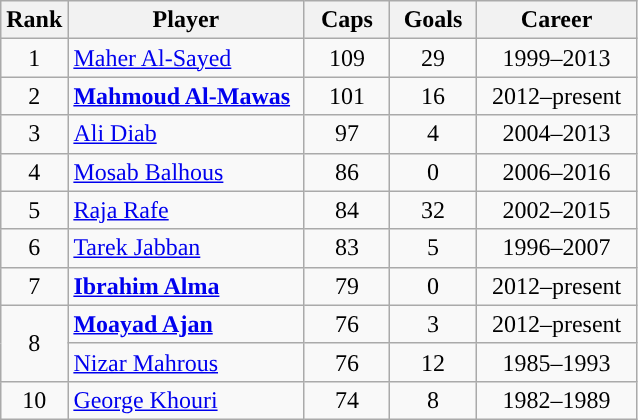<table class="wikitable sortable" style="text-align:center">
<tr>
<th style=" width:30px;">Rank</th>
<th style=" width:150px;">Player</th>
<th style=" width:50px;">Caps</th>
<th style=" width:50px;">Goals</th>
<th style=" width:100px;">Career</th>
</tr>
<tr>
<td>1</td>
<td style="text-align:left"><a href='#'>Maher Al-Sayed</a></td>
<td>109</td>
<td>29</td>
<td>1999–2013</td>
</tr>
<tr>
<td>2</td>
<td style="text-align:left"><strong><a href='#'>Mahmoud Al-Mawas</a></strong></td>
<td>101</td>
<td>16</td>
<td>2012–present</td>
</tr>
<tr>
<td>3</td>
<td style="text-align:left"><a href='#'>Ali Diab</a></td>
<td>97</td>
<td>4</td>
<td>2004–2013</td>
</tr>
<tr>
<td>4</td>
<td style="text-align:left"><a href='#'>Mosab Balhous</a></td>
<td>86</td>
<td>0</td>
<td>2006–2016</td>
</tr>
<tr>
<td>5</td>
<td style="text-align:left"><a href='#'>Raja Rafe</a></td>
<td>84</td>
<td>32</td>
<td>2002–2015</td>
</tr>
<tr>
<td>6</td>
<td style="text-align:left"><a href='#'>Tarek Jabban</a></td>
<td>83</td>
<td>5</td>
<td>1996–2007</td>
</tr>
<tr>
<td>7</td>
<td style="text-align:left"><strong><a href='#'>Ibrahim Alma</a></strong></td>
<td>79</td>
<td>0</td>
<td>2012–present</td>
</tr>
<tr>
<td rowspan=2>8</td>
<td style="text-align:left"><strong><a href='#'>Moayad Ajan</a></strong></td>
<td>76</td>
<td>3</td>
<td>2012–present</td>
</tr>
<tr>
<td style="text-align:left"><a href='#'>Nizar Mahrous</a></td>
<td>76</td>
<td>12</td>
<td>1985–1993</td>
</tr>
<tr>
<td>10</td>
<td style="text-align:left"><a href='#'>George Khouri</a></td>
<td>74</td>
<td>8</td>
<td>1982–1989</td>
</tr>
</table>
